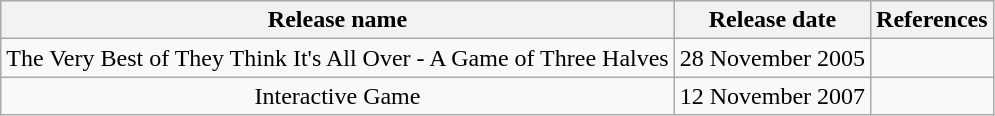<table class="wikitable" style="text-align:center;">
<tr>
<th>Release name</th>
<th>Release date</th>
<th>References</th>
</tr>
<tr>
<td>The Very Best of They Think It's All Over - A Game of Three Halves</td>
<td>28 November 2005</td>
<td></td>
</tr>
<tr>
<td>Interactive Game</td>
<td>12 November 2007</td>
<td></td>
</tr>
</table>
